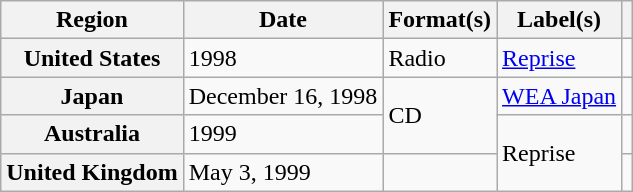<table class="wikitable plainrowheaders">
<tr>
<th scope="col">Region</th>
<th scope="col">Date</th>
<th scope="col">Format(s)</th>
<th scope="col">Label(s)</th>
<th scope="col"></th>
</tr>
<tr>
<th scope="row">United States</th>
<td>1998</td>
<td>Radio</td>
<td><a href='#'>Reprise</a></td>
<td></td>
</tr>
<tr>
<th scope="row">Japan</th>
<td>December 16, 1998</td>
<td rowspan="2">CD</td>
<td><a href='#'>WEA Japan</a></td>
<td></td>
</tr>
<tr>
<th scope="row">Australia</th>
<td>1999</td>
<td rowspan="2">Reprise</td>
<td></td>
</tr>
<tr>
<th scope="row">United Kingdom</th>
<td>May 3, 1999</td>
<td></td>
<td></td>
</tr>
</table>
